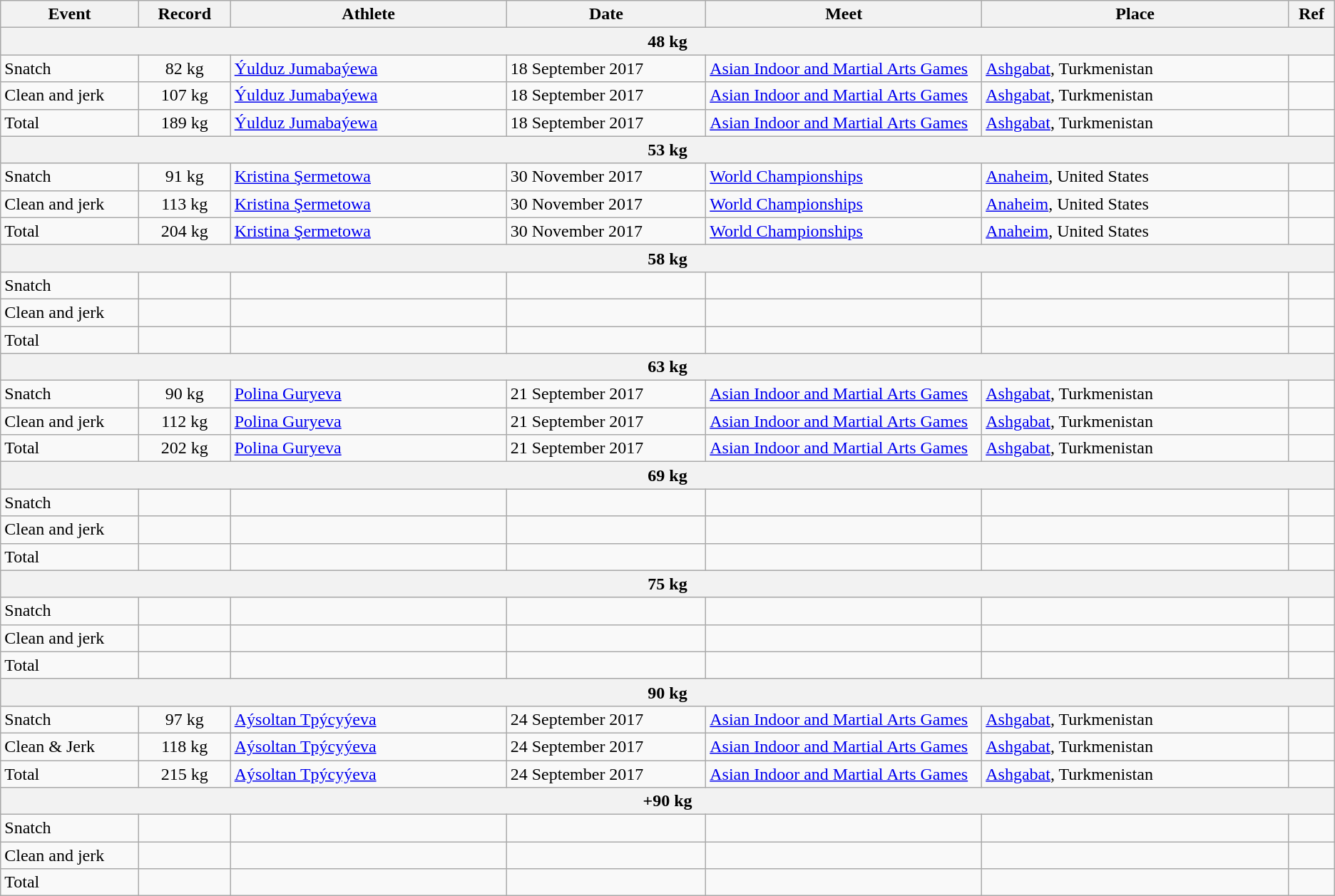<table class="wikitable">
<tr>
<th width=9%>Event</th>
<th width=6%>Record</th>
<th width=18%>Athlete</th>
<th width=13%>Date</th>
<th width=18%>Meet</th>
<th width=20%>Place</th>
<th width=3%>Ref</th>
</tr>
<tr bgcolor="#DDDDDD">
<th colspan="8">48 kg</th>
</tr>
<tr>
<td>Snatch</td>
<td align="center">82 kg</td>
<td><a href='#'>Ýulduz Jumabaýewa</a></td>
<td>18 September 2017</td>
<td><a href='#'>Asian Indoor and Martial Arts Games</a></td>
<td><a href='#'>Ashgabat</a>, Turkmenistan</td>
<td></td>
</tr>
<tr>
<td>Clean and jerk</td>
<td align="center">107 kg</td>
<td><a href='#'>Ýulduz Jumabaýewa</a></td>
<td>18 September 2017</td>
<td><a href='#'>Asian Indoor and Martial Arts Games</a></td>
<td><a href='#'>Ashgabat</a>, Turkmenistan</td>
<td></td>
</tr>
<tr>
<td>Total</td>
<td align="center">189 kg</td>
<td><a href='#'>Ýulduz Jumabaýewa</a></td>
<td>18 September 2017</td>
<td><a href='#'>Asian Indoor and Martial Arts Games</a></td>
<td><a href='#'>Ashgabat</a>, Turkmenistan</td>
<td></td>
</tr>
<tr bgcolor="#DDDDDD">
<th colspan="8">53 kg</th>
</tr>
<tr>
<td>Snatch</td>
<td align="center">91 kg</td>
<td><a href='#'>Kristina Şermetowa</a></td>
<td>30 November 2017</td>
<td><a href='#'>World Championships</a></td>
<td><a href='#'>Anaheim</a>, United States</td>
<td></td>
</tr>
<tr>
<td>Clean and jerk</td>
<td align="center">113 kg</td>
<td><a href='#'>Kristina Şermetowa</a></td>
<td>30 November 2017</td>
<td><a href='#'>World Championships</a></td>
<td><a href='#'>Anaheim</a>, United States</td>
<td></td>
</tr>
<tr>
<td>Total</td>
<td align="center">204 kg</td>
<td><a href='#'>Kristina Şermetowa</a></td>
<td>30 November 2017</td>
<td><a href='#'>World Championships</a></td>
<td><a href='#'>Anaheim</a>, United States</td>
<td></td>
</tr>
<tr bgcolor="#DDDDDD">
<th colspan="8">58 kg</th>
</tr>
<tr>
<td>Snatch</td>
<td></td>
<td></td>
<td></td>
<td></td>
<td></td>
<td></td>
</tr>
<tr>
<td>Clean and jerk</td>
<td></td>
<td></td>
<td></td>
<td></td>
<td></td>
<td></td>
</tr>
<tr>
<td>Total</td>
<td></td>
<td></td>
<td></td>
<td></td>
<td></td>
<td></td>
</tr>
<tr bgcolor="#DDDDDD">
<th colspan="8">63 kg</th>
</tr>
<tr>
<td>Snatch</td>
<td align="center">90 kg</td>
<td><a href='#'>Polina Guryeva</a></td>
<td>21 September 2017</td>
<td><a href='#'>Asian Indoor and Martial Arts Games</a></td>
<td><a href='#'>Ashgabat</a>, Turkmenistan</td>
<td></td>
</tr>
<tr>
<td>Clean and jerk</td>
<td align="center">112 kg</td>
<td><a href='#'>Polina Guryeva</a></td>
<td>21 September 2017</td>
<td><a href='#'>Asian Indoor and Martial Arts Games</a></td>
<td><a href='#'>Ashgabat</a>, Turkmenistan</td>
<td></td>
</tr>
<tr>
<td>Total</td>
<td align="center">202 kg</td>
<td><a href='#'>Polina Guryeva</a></td>
<td>21 September 2017</td>
<td><a href='#'>Asian Indoor and Martial Arts Games</a></td>
<td><a href='#'>Ashgabat</a>, Turkmenistan</td>
<td></td>
</tr>
<tr bgcolor="#DDDDDD">
<th colspan="8">69 kg</th>
</tr>
<tr>
<td>Snatch</td>
<td></td>
<td></td>
<td></td>
<td></td>
<td></td>
<td></td>
</tr>
<tr>
<td>Clean and jerk</td>
<td></td>
<td></td>
<td></td>
<td></td>
<td></td>
<td></td>
</tr>
<tr>
<td>Total</td>
<td></td>
<td></td>
<td></td>
<td></td>
<td></td>
<td></td>
</tr>
<tr bgcolor="#DDDDDD">
<th colspan="8">75 kg</th>
</tr>
<tr>
<td>Snatch</td>
<td></td>
<td></td>
<td></td>
<td></td>
<td></td>
<td></td>
</tr>
<tr>
<td>Clean and jerk</td>
<td></td>
<td></td>
<td></td>
<td></td>
<td></td>
<td></td>
</tr>
<tr>
<td>Total</td>
<td></td>
<td></td>
<td></td>
<td></td>
<td></td>
<td></td>
</tr>
<tr bgcolor="#DDDDDD">
<th colspan="7">90 kg</th>
</tr>
<tr>
<td>Snatch</td>
<td align="center">97 kg</td>
<td><a href='#'>Aýsoltan Tpýcyýeva</a></td>
<td>24 September 2017</td>
<td><a href='#'>Asian Indoor and Martial Arts Games</a></td>
<td><a href='#'>Ashgabat</a>, Turkmenistan</td>
<td></td>
</tr>
<tr>
<td>Clean & Jerk</td>
<td align="center">118 kg</td>
<td><a href='#'>Aýsoltan Tpýcyýeva</a></td>
<td>24 September 2017</td>
<td><a href='#'>Asian Indoor and Martial Arts Games</a></td>
<td><a href='#'>Ashgabat</a>, Turkmenistan</td>
<td></td>
</tr>
<tr>
<td>Total</td>
<td align="center">215 kg</td>
<td><a href='#'>Aýsoltan Tpýcyýeva</a></td>
<td>24 September 2017</td>
<td><a href='#'>Asian Indoor and Martial Arts Games</a></td>
<td><a href='#'>Ashgabat</a>, Turkmenistan</td>
<td></td>
</tr>
<tr bgcolor="#DDDDDD">
<th colspan="8">+90 kg</th>
</tr>
<tr>
<td>Snatch</td>
<td></td>
<td></td>
<td></td>
<td></td>
<td></td>
<td></td>
</tr>
<tr>
<td>Clean and jerk</td>
<td></td>
<td></td>
<td></td>
<td></td>
<td></td>
<td></td>
</tr>
<tr>
<td>Total</td>
<td></td>
<td></td>
<td></td>
<td></td>
<td></td>
<td></td>
</tr>
</table>
